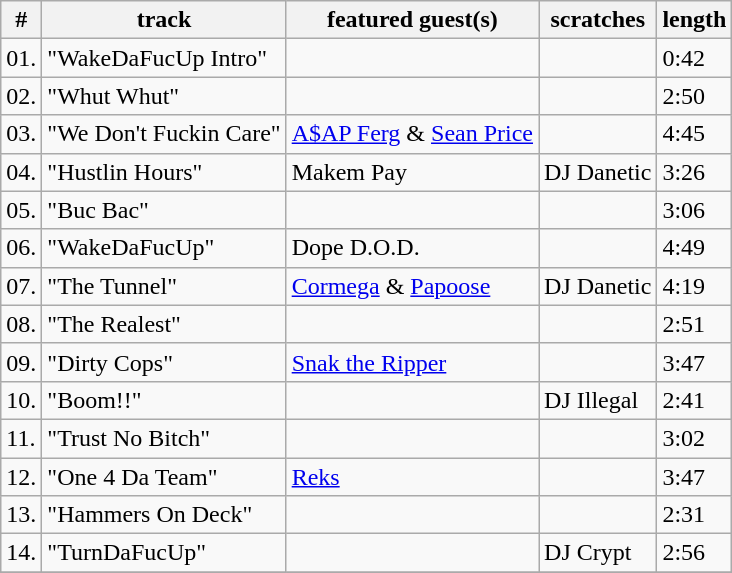<table class="wikitable">
<tr>
<th>#</th>
<th>track</th>
<th>featured guest(s)</th>
<th>scratches</th>
<th>length</th>
</tr>
<tr>
<td>01.</td>
<td>"WakeDaFucUp Intro"</td>
<td></td>
<td></td>
<td>0:42</td>
</tr>
<tr>
<td>02.</td>
<td>"Whut Whut"</td>
<td></td>
<td></td>
<td>2:50</td>
</tr>
<tr>
<td>03.</td>
<td>"We Don't Fuckin Care"</td>
<td><a href='#'>A$AP Ferg</a> & <a href='#'>Sean Price</a></td>
<td></td>
<td>4:45</td>
</tr>
<tr>
<td>04.</td>
<td>"Hustlin Hours"</td>
<td>Makem Pay</td>
<td>DJ Danetic</td>
<td>3:26</td>
</tr>
<tr>
<td>05.</td>
<td>"Buc Bac"</td>
<td></td>
<td></td>
<td>3:06</td>
</tr>
<tr>
<td>06.</td>
<td>"WakeDaFucUp"</td>
<td>Dope D.O.D.</td>
<td></td>
<td>4:49</td>
</tr>
<tr>
<td>07.</td>
<td>"The Tunnel"</td>
<td><a href='#'>Cormega</a> & <a href='#'>Papoose</a></td>
<td>DJ Danetic</td>
<td>4:19</td>
</tr>
<tr>
<td>08.</td>
<td>"The Realest"</td>
<td></td>
<td></td>
<td>2:51</td>
</tr>
<tr>
<td>09.</td>
<td>"Dirty Cops"</td>
<td><a href='#'>Snak the Ripper</a></td>
<td></td>
<td>3:47</td>
</tr>
<tr>
<td>10.</td>
<td>"Boom!!"</td>
<td></td>
<td>DJ Illegal</td>
<td>2:41</td>
</tr>
<tr>
<td>11.</td>
<td>"Trust No Bitch"</td>
<td></td>
<td></td>
<td>3:02</td>
</tr>
<tr>
<td>12.</td>
<td>"One 4 Da Team"</td>
<td><a href='#'>Reks</a></td>
<td></td>
<td>3:47</td>
</tr>
<tr>
<td>13.</td>
<td>"Hammers On Deck"</td>
<td></td>
<td></td>
<td>2:31</td>
</tr>
<tr>
<td>14.</td>
<td>"TurnDaFucUp"</td>
<td></td>
<td>DJ Crypt</td>
<td>2:56</td>
</tr>
<tr>
</tr>
</table>
